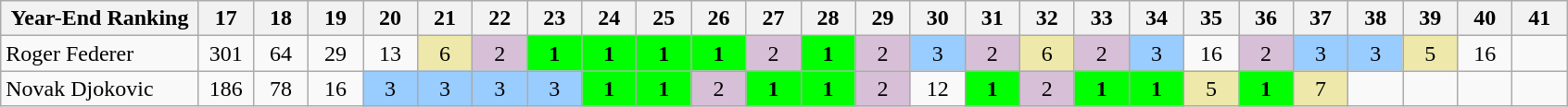<table class="wikitable" style="text-align:center">
<tr>
<th width=135>Year-End Ranking</th>
<th width=32>17</th>
<th width=32>18</th>
<th width=32>19</th>
<th width=32>20</th>
<th width=32>21</th>
<th width=32>22</th>
<th width=32>23</th>
<th width=32>24</th>
<th width=32>25</th>
<th width=32>26</th>
<th width=32>27</th>
<th width=32>28</th>
<th width=32>29</th>
<th width=32>30</th>
<th width=32>31</th>
<th width=32>32</th>
<th width=32>33</th>
<th width=32>34</th>
<th width=32>35</th>
<th width=32>36</th>
<th width=32>37</th>
<th width=32>38</th>
<th width=32>39</th>
<th width=32>40</th>
<th width=32>41</th>
</tr>
<tr>
<td style="text-align: left"> Roger Federer</td>
<td>301</td>
<td>64</td>
<td>29</td>
<td>13</td>
<td bgcolor=eee8aa>6</td>
<td bgcolor=thistle>2</td>
<td bgcolor=lime><strong>1</strong></td>
<td bgcolor=lime><strong>1</strong></td>
<td bgcolor=lime><strong>1</strong></td>
<td bgcolor=lime><strong>1</strong></td>
<td bgcolor=thistle>2</td>
<td bgcolor=lime><strong>1</strong></td>
<td bgcolor=thistle>2</td>
<td bgcolor=99ccff>3</td>
<td bgcolor=thistle>2</td>
<td bgcolor=eee8aa>6</td>
<td bgcolor=thistle>2</td>
<td bgcolor=99ccff>3</td>
<td>16</td>
<td bgcolor=thistle>2</td>
<td bgcolor=99ccff>3</td>
<td bgcolor=99ccff>3</td>
<td bgcolor=eee8aa>5</td>
<td>16</td>
<td></td>
</tr>
<tr>
<td style="text-align: left"> Novak Djokovic</td>
<td>186</td>
<td>78</td>
<td>16</td>
<td bgcolor=99ccff>3</td>
<td bgcolor=99ccff>3</td>
<td bgcolor=99ccff>3</td>
<td bgcolor=99ccff>3</td>
<td bgcolor=lime><strong>1</strong></td>
<td bgcolor=lime><strong>1</strong></td>
<td bgcolor=thistle>2</td>
<td bgcolor=lime><strong>1</strong></td>
<td bgcolor=lime><strong>1</strong></td>
<td bgcolor=thistle>2</td>
<td>12</td>
<td bgcolor=lime><strong>1</strong></td>
<td bgcolor=thistle>2</td>
<td bgcolor=lime><strong>1</strong></td>
<td bgcolor=lime><strong>1</strong></td>
<td bgcolor=eee8aa>5</td>
<td bgcolor=lime><strong>1</strong></td>
<td bgcolor=eee8aa>7</td>
<td></td>
<td></td>
<td></td>
<td></td>
</tr>
</table>
